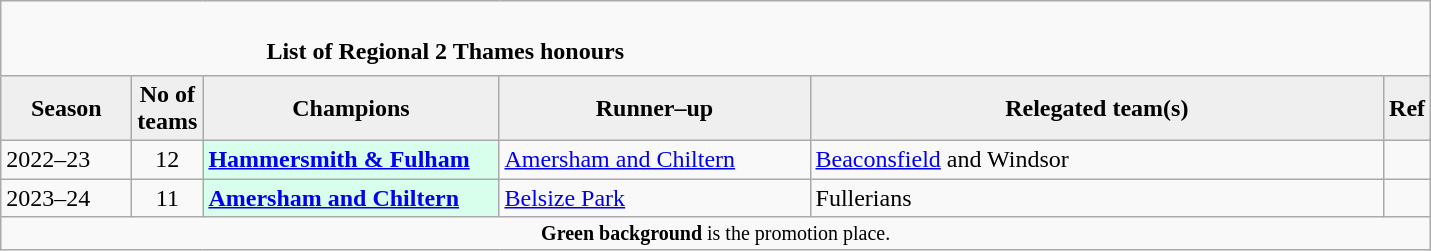<table class="wikitable" style="text-align: left;">
<tr>
<td colspan="11" cellpadding="0" cellspacing="0"><br><table border="0" style="width:90%;" cellpadding="0" cellspacing="0">
<tr>
<td style="width:20%; border:0;"></td>
<td style="border:0;"><strong> List of Regional 2 Thames honours</strong></td>
<td style="width:20%; border:0;"></td>
</tr>
</table>
</td>
</tr>
<tr>
<th style="background:#efefef; width:80px;">Season</th>
<th style="background:#efefef; width:40px;">No of teams</th>
<th style="background:#efefef; width:190px;">Champions</th>
<th style="background:#efefef; width:200px;">Runner–up</th>
<th style="background:#efefef; width:375px;">Relegated team(s)</th>
<th style="background:#efefef; width:20px;">Ref</th>
</tr>
<tr align=left>
<td>2022–23</td>
<td style="text-align: center;">12</td>
<td style="background:#d8ffeb;"><strong><a href='#'>Hammersmith & Fulham</a></strong></td>
<td><a href='#'>Amersham and Chiltern</a></td>
<td><a href='#'>Beaconsfield</a> and Windsor</td>
<td></td>
</tr>
<tr align=left>
<td>2023–24</td>
<td style="text-align: center;">11</td>
<td style="background:#d8ffeb;"><strong><a href='#'>Amersham and Chiltern</a> </strong></td>
<td><a href='#'>Belsize Park</a></td>
<td>Fullerians</td>
<td></td>
</tr>
<tr>
<td colspan="15"  style="border:0; font-size:smaller; text-align:center;"><span><strong>Green background</strong></span> is the promotion place.</td>
</tr>
</table>
